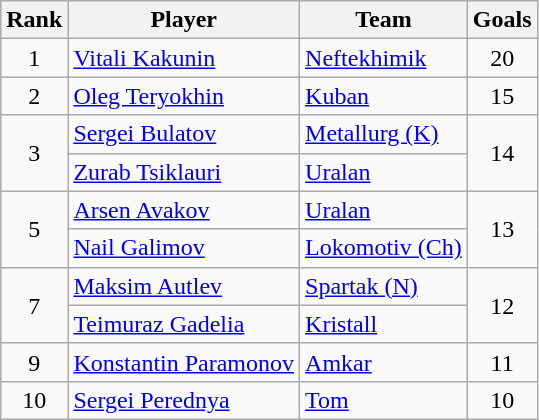<table class="wikitable">
<tr>
<th>Rank</th>
<th>Player</th>
<th>Team</th>
<th>Goals</th>
</tr>
<tr>
<td align=center>1</td>
<td> <a href='#'>Vitali Kakunin</a></td>
<td><a href='#'>Neftekhimik</a></td>
<td align=center>20</td>
</tr>
<tr>
<td align=center>2</td>
<td> <a href='#'>Oleg Teryokhin</a></td>
<td><a href='#'>Kuban</a></td>
<td align=center>15</td>
</tr>
<tr>
<td rowspan=2 align=center>3</td>
<td> <a href='#'>Sergei Bulatov</a></td>
<td><a href='#'>Metallurg (K)</a></td>
<td rowspan=2 align=center>14</td>
</tr>
<tr>
<td> <a href='#'>Zurab Tsiklauri</a></td>
<td><a href='#'>Uralan</a></td>
</tr>
<tr>
<td rowspan=2 align=center>5</td>
<td> <a href='#'>Arsen Avakov</a></td>
<td><a href='#'>Uralan</a></td>
<td rowspan=2 align=center>13</td>
</tr>
<tr>
<td> <a href='#'>Nail Galimov</a></td>
<td><a href='#'>Lokomotiv (Ch)</a></td>
</tr>
<tr>
<td rowspan=2 align=center>7</td>
<td> <a href='#'>Maksim Autlev</a></td>
<td><a href='#'>Spartak (N)</a></td>
<td rowspan=2 align=center>12</td>
</tr>
<tr>
<td> <a href='#'>Teimuraz Gadelia</a></td>
<td><a href='#'>Kristall</a></td>
</tr>
<tr>
<td align=center>9</td>
<td> <a href='#'>Konstantin Paramonov</a></td>
<td><a href='#'>Amkar</a></td>
<td align=center>11</td>
</tr>
<tr>
<td align=center>10</td>
<td> <a href='#'>Sergei Perednya</a></td>
<td><a href='#'>Tom</a></td>
<td align=center>10</td>
</tr>
</table>
